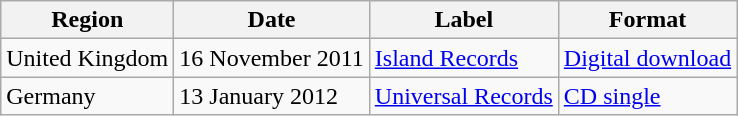<table class="wikitable">
<tr>
<th>Region</th>
<th>Date</th>
<th>Label</th>
<th>Format</th>
</tr>
<tr>
<td>United Kingdom</td>
<td>16 November 2011</td>
<td><a href='#'>Island Records</a></td>
<td><a href='#'>Digital download</a></td>
</tr>
<tr>
<td>Germany</td>
<td>13 January 2012</td>
<td><a href='#'>Universal Records</a></td>
<td><a href='#'>CD single</a></td>
</tr>
</table>
